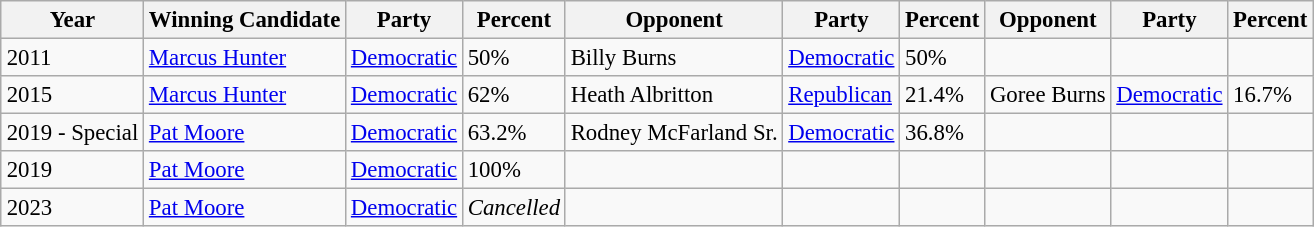<table class="wikitable" style="margin:0.5em auto; font-size:95%;">
<tr>
<th>Year</th>
<th>Winning Candidate</th>
<th>Party</th>
<th>Percent</th>
<th>Opponent</th>
<th>Party</th>
<th>Percent</th>
<th>Opponent</th>
<th>Party</th>
<th>Percent</th>
</tr>
<tr>
<td>2011 </td>
<td><a href='#'>Marcus Hunter</a></td>
<td><a href='#'>Democratic</a></td>
<td>50%</td>
<td>Billy Burns</td>
<td><a href='#'>Democratic</a></td>
<td>50%</td>
<td></td>
<td></td>
<td></td>
</tr>
<tr>
<td>2015</td>
<td><a href='#'>Marcus Hunter</a></td>
<td><a href='#'>Democratic</a></td>
<td>62%</td>
<td>Heath Albritton</td>
<td><a href='#'>Republican</a></td>
<td>21.4%</td>
<td>Goree Burns</td>
<td><a href='#'>Democratic</a></td>
<td>16.7%</td>
</tr>
<tr>
<td>2019 - Special</td>
<td><a href='#'>Pat Moore</a></td>
<td><a href='#'>Democratic</a></td>
<td>63.2%</td>
<td>Rodney McFarland Sr.</td>
<td><a href='#'>Democratic</a></td>
<td>36.8%</td>
<td></td>
<td></td>
<td></td>
</tr>
<tr>
<td>2019</td>
<td><a href='#'>Pat Moore</a></td>
<td><a href='#'>Democratic</a></td>
<td>100%</td>
<td></td>
<td></td>
<td></td>
<td></td>
<td></td>
<td></td>
</tr>
<tr>
<td>2023</td>
<td><a href='#'>Pat Moore</a></td>
<td><a href='#'>Democratic</a></td>
<td><em>Cancelled</em></td>
<td></td>
<td></td>
<td></td>
<td></td>
<td></td>
<td></td>
</tr>
</table>
